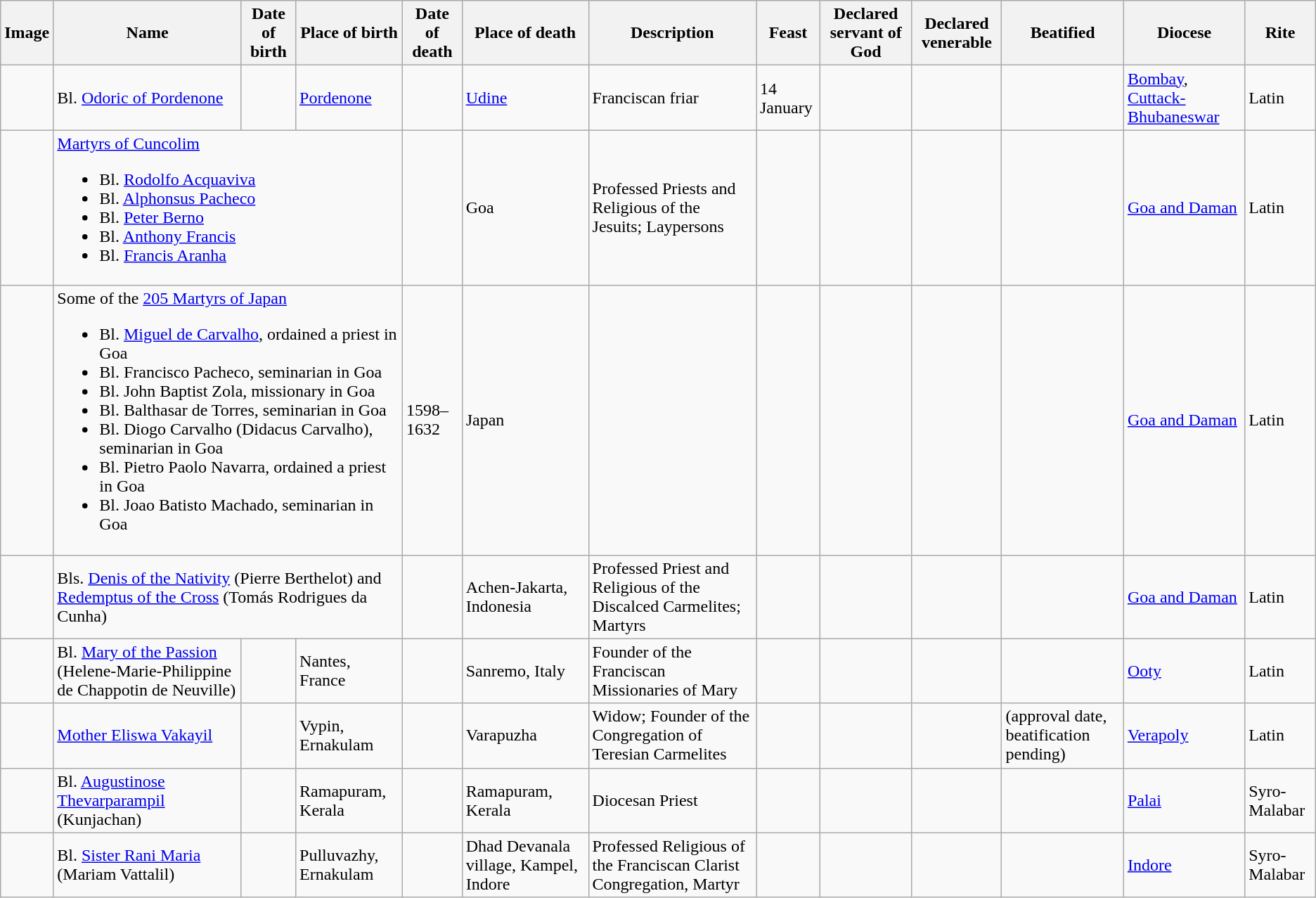<table class="wikitable sortable">
<tr>
<th>Image</th>
<th>Name</th>
<th>Date of birth</th>
<th>Place of birth</th>
<th>Date of death</th>
<th>Place of death</th>
<th>Description</th>
<th>Feast</th>
<th>Declared servant of God</th>
<th>Declared venerable</th>
<th>Beatified</th>
<th>Diocese</th>
<th>Rite</th>
</tr>
<tr>
<td></td>
<td>Bl. <a href='#'>Odoric of Pordenone</a></td>
<td></td>
<td><a href='#'>Pordenone</a></td>
<td></td>
<td><a href='#'>Udine</a></td>
<td>Franciscan friar</td>
<td>14 January</td>
<td></td>
<td></td>
<td></td>
<td><a href='#'>Bombay</a>, <a href='#'>Cuttack-Bhubaneswar</a></td>
<td>Latin</td>
</tr>
<tr>
<td></td>
<td colspan="3"><a href='#'>Martyrs of Cuncolim</a><br><ul><li>Bl. <a href='#'>Rodolfo Acquaviva</a></li><li>Bl. <a href='#'>Alphonsus Pacheco</a></li><li>Bl. <a href='#'>Peter Berno</a></li><li>Bl. <a href='#'>Anthony Francis</a></li><li>Bl. <a href='#'>Francis Aranha</a></li></ul></td>
<td></td>
<td>Goa</td>
<td>Professed Priests and Religious of the Jesuits; Laypersons</td>
<td></td>
<td></td>
<td></td>
<td></td>
<td><a href='#'>Goa and Daman</a></td>
<td>Latin</td>
</tr>
<tr>
<td></td>
<td colspan="3">Some of the <a href='#'>205 Martyrs of Japan</a><br><ul><li>Bl. <a href='#'>Miguel de Carvalho</a>, ordained a priest in Goa</li><li>Bl. Francisco Pacheco, seminarian in Goa</li><li>Bl. John Baptist Zola, missionary in Goa</li><li>Bl. Balthasar de Torres, seminarian in Goa</li><li>Bl. Diogo Carvalho (Didacus Carvalho), seminarian in Goa</li><li>Bl. Pietro Paolo Navarra, ordained a priest in Goa</li><li>Bl. Joao Batisto Machado, seminarian in Goa</li></ul></td>
<td>1598–1632</td>
<td>Japan</td>
<td></td>
<td></td>
<td></td>
<td></td>
<td></td>
<td><a href='#'>Goa and Daman</a></td>
<td>Latin</td>
</tr>
<tr>
<td></td>
<td colspan="3">Bls. <a href='#'>Denis of the Nativity</a> (Pierre Berthelot) and <a href='#'>Redemptus of the Cross</a> (Tomás Rodrigues da Cunha)</td>
<td></td>
<td>Achen-Jakarta, Indonesia</td>
<td>Professed Priest and Religious of the Discalced Carmelites; Martyrs</td>
<td></td>
<td></td>
<td></td>
<td></td>
<td><a href='#'>Goa and Daman</a></td>
<td>Latin</td>
</tr>
<tr>
<td></td>
<td>Bl. <a href='#'>Mary of the Passion</a> (Helene-Marie-Philippine de Chappotin de Neuville)</td>
<td></td>
<td>Nantes, France</td>
<td></td>
<td>Sanremo, Italy</td>
<td>Founder of the Franciscan Missionaries of Mary</td>
<td></td>
<td></td>
<td></td>
<td></td>
<td><a href='#'>Ooty</a></td>
<td>Latin</td>
</tr>
<tr>
<td></td>
<td><a href='#'>Mother Eliswa Vakayil</a></td>
<td></td>
<td>Vypin, Ernakulam</td>
<td></td>
<td>Varapuzha</td>
<td>Widow; Founder of the Congregation of Teresian Carmelites</td>
<td></td>
<td></td>
<td></td>
<td> (approval date, beatification pending)</td>
<td><a href='#'>Verapoly</a></td>
<td>Latin</td>
</tr>
<tr>
<td></td>
<td>Bl. <a href='#'>Augustinose Thevarparampil</a> (Kunjachan)</td>
<td></td>
<td>Ramapuram, Kerala</td>
<td></td>
<td>Ramapuram, Kerala</td>
<td>Diocesan Priest</td>
<td></td>
<td></td>
<td></td>
<td></td>
<td><a href='#'>Palai</a></td>
<td>Syro-Malabar</td>
</tr>
<tr>
<td></td>
<td>Bl. <a href='#'>Sister Rani Maria</a> (Mariam Vattalil)</td>
<td></td>
<td>Pulluvazhy, Ernakulam</td>
<td></td>
<td>Dhad Devanala village, Kampel, Indore</td>
<td>Professed Religious of the Franciscan Clarist Congregation, Martyr</td>
<td></td>
<td></td>
<td></td>
<td></td>
<td><a href='#'>Indore</a></td>
<td>Syro-Malabar</td>
</tr>
</table>
